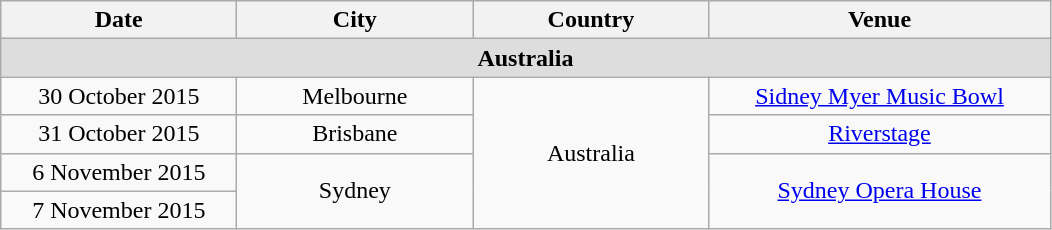<table class="wikitable" style="text-align:center;">
<tr>
<th style="width:150px;">Date</th>
<th style="width:150px;">City</th>
<th style="width:150px;">Country</th>
<th style="width:220px;">Venue</th>
</tr>
<tr style="background:#ddd;">
<td colspan="4" style="text-align:center;"><strong>Australia</strong></td>
</tr>
<tr>
<td>30 October 2015</td>
<td>Melbourne</td>
<td rowspan="4">Australia</td>
<td><a href='#'>Sidney Myer Music Bowl</a></td>
</tr>
<tr>
<td>31 October 2015</td>
<td>Brisbane</td>
<td><a href='#'>Riverstage</a></td>
</tr>
<tr>
<td>6 November 2015</td>
<td rowspan="2">Sydney</td>
<td rowspan="2"><a href='#'>Sydney Opera House</a></td>
</tr>
<tr>
<td>7 November 2015</td>
</tr>
</table>
